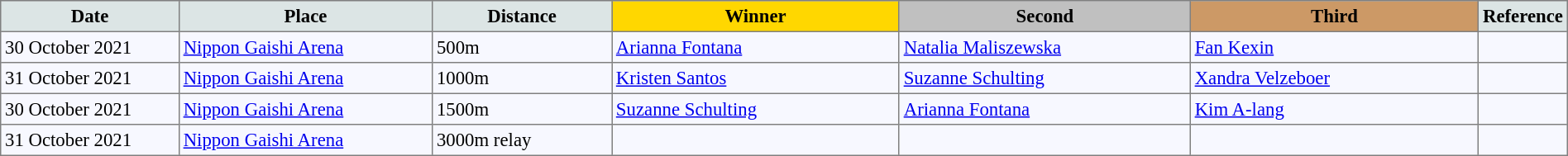<table bgcolor="#f7f8ff" cellpadding="3" cellspacing="0" border="1" style="font-size: 95%; border: gray solid 1px; border-collapse: collapse;">
<tr bgcolor="#cccccc" (1>
<td width="150" align="center" bgcolor="#dce5e5"><strong>Date</strong></td>
<td width="220" align="center" bgcolor="#dce5e5"><strong>Place</strong></td>
<td width="150" align="center" bgcolor="#dce5e5"><strong>Distance</strong></td>
<td align="center" bgcolor="gold" width="250"><strong>Winner</strong></td>
<td align="center" bgcolor="silver" width="250"><strong>Second</strong></td>
<td width="250" align="center" bgcolor="#cc9966"><strong>Third</strong></td>
<td width="30" align="center" bgcolor="#dce5e5"><strong>Reference</strong></td>
</tr>
<tr align="left">
<td>30 October 2021</td>
<td><a href='#'>Nippon Gaishi Arena</a></td>
<td>500m</td>
<td> <a href='#'>Arianna Fontana</a></td>
<td> <a href='#'>Natalia Maliszewska</a></td>
<td> <a href='#'>Fan Kexin</a></td>
<td></td>
</tr>
<tr align="left">
<td>31 October 2021</td>
<td><a href='#'>Nippon Gaishi Arena</a></td>
<td>1000m</td>
<td> <a href='#'>Kristen Santos</a></td>
<td> <a href='#'>Suzanne Schulting</a></td>
<td> <a href='#'>Xandra Velzeboer</a></td>
<td></td>
</tr>
<tr align="left">
<td>30 October 2021</td>
<td><a href='#'>Nippon Gaishi Arena</a></td>
<td>1500m</td>
<td> <a href='#'>Suzanne Schulting</a></td>
<td> <a href='#'>Arianna Fontana</a></td>
<td> <a href='#'>Kim A-lang</a></td>
<td></td>
</tr>
<tr align="left">
<td>31 October 2021</td>
<td><a href='#'>Nippon Gaishi Arena</a></td>
<td>3000m relay</td>
<td></td>
<td></td>
<td></td>
<td></td>
</tr>
</table>
